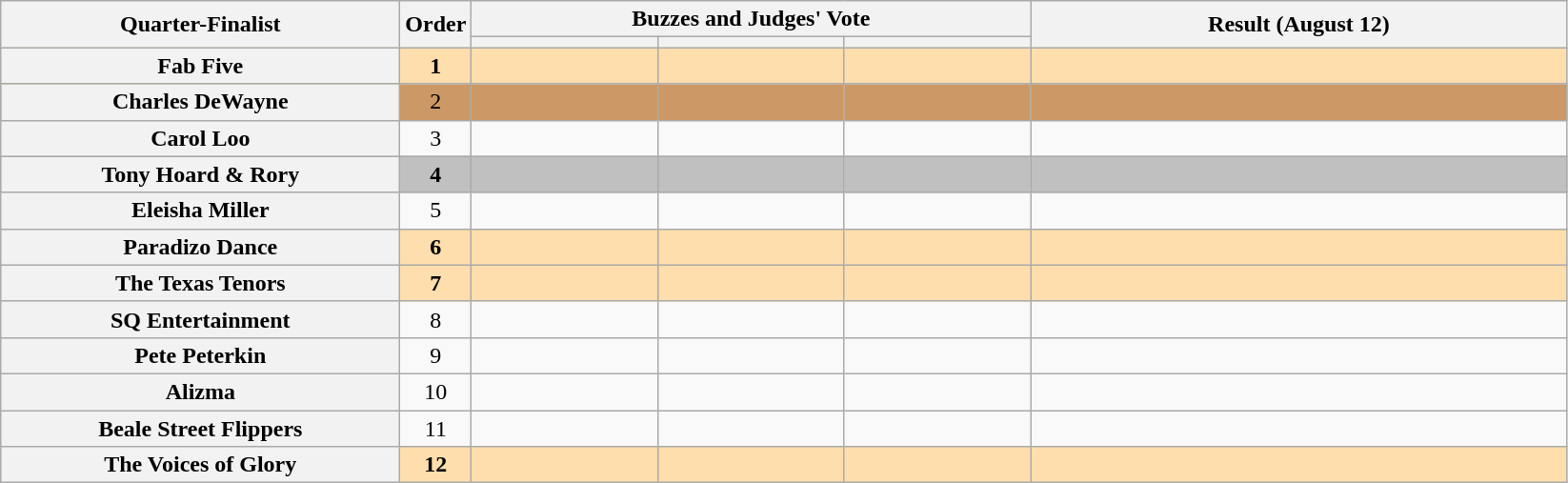<table class="wikitable plainrowheaders sortable" style="text-align:center;">
<tr>
<th scope="col" rowspan="2" class="unsortable" style="width:17em;">Quarter-Finalist</th>
<th scope="col" rowspan="2" style="width:1em;">Order</th>
<th scope="col" colspan="3" class="unsortable" style="width:24em;">Buzzes and Judges' Vote</th>
<th scope="col" rowspan="2" style="width:23em;">Result (August 12)</th>
</tr>
<tr>
<th scope="col" class="unsortable" style="width:6em;"></th>
<th scope="col" class="unsortable" style="width:6em;"></th>
<th scope="col" class="unsortable" style="width:6em;"></th>
</tr>
<tr style="background:NavajoWhite;">
<th scope="row"><strong>Fab Five</strong></th>
<td><strong>1</strong></td>
<td style="text-align:center;"></td>
<td style="text-align:center;"></td>
<td style="text-align:center;"></td>
<td><strong></strong></td>
</tr>
<tr style="background:#c96;">
<th scope="row">Charles DeWayne</th>
<td>2</td>
<td style="text-align:center;"></td>
<td style="text-align:center;"></td>
<td style="text-align:center;"></td>
<td></td>
</tr>
<tr>
<th scope="row">Carol Loo</th>
<td>3</td>
<td style="text-align:center;"></td>
<td style="text-align:center;"></td>
<td style="text-align:center;"></td>
<td></td>
</tr>
<tr style="background:silver;">
<th scope="row"><strong>Tony Hoard & Rory</strong></th>
<td><strong>4</strong></td>
<td style="text-align:center;"></td>
<td style="text-align:center;"></td>
<td style="text-align:center;"></td>
<td><strong></strong></td>
</tr>
<tr>
<th scope="row">Eleisha Miller</th>
<td>5</td>
<td style="text-align:center;"></td>
<td style="text-align:center;"></td>
<td style="text-align:center;"></td>
<td></td>
</tr>
<tr style="background:NavajoWhite;">
<th scope="row"><strong>Paradizo Dance</strong></th>
<td><strong>6</strong></td>
<td style="text-align:center;"></td>
<td style="text-align:center;"></td>
<td style="text-align:center;"></td>
<td><strong></strong></td>
</tr>
<tr style="background:NavajoWhite;">
<th scope="row"><strong>The Texas Tenors</strong></th>
<td><strong>7</strong></td>
<td style="text-align:center;"></td>
<td style="text-align:center;"></td>
<td style="text-align:center;"></td>
<td><strong></strong></td>
</tr>
<tr>
<th scope="row">SQ Entertainment</th>
<td>8</td>
<td style="text-align:center;"></td>
<td style="text-align:center;"></td>
<td style="text-align:center;"></td>
<td></td>
</tr>
<tr>
<th scope="row">Pete Peterkin</th>
<td>9</td>
<td style="text-align:center;"></td>
<td style="text-align:center;"></td>
<td style="text-align:center;"></td>
<td></td>
</tr>
<tr>
<th scope="row">Alizma</th>
<td>10</td>
<td style="text-align:center;"></td>
<td style="text-align:center;"></td>
<td style="text-align:center;"></td>
<td></td>
</tr>
<tr>
<th scope="row">Beale Street Flippers</th>
<td>11</td>
<td style="text-align:center;"></td>
<td style="text-align:center;"></td>
<td style="text-align:center;"></td>
<td></td>
</tr>
<tr style="background:NavajoWhite;">
<th scope="row"><strong>The Voices of Glory</strong></th>
<td><strong>12</strong></td>
<td style="text-align: center;"></td>
<td style="text-align: center;"></td>
<td style="text-align: center;"></td>
<td><strong></strong></td>
</tr>
</table>
